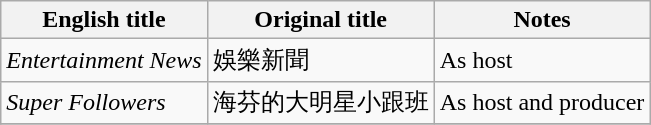<table class="wikitable sortable">
<tr>
<th>English title</th>
<th>Original title</th>
<th class="unsortable">Notes</th>
</tr>
<tr>
<td><em>Entertainment News</em></td>
<td>娛樂新聞</td>
<td>As host</td>
</tr>
<tr>
<td><em>Super Followers</em></td>
<td>海芬的大明星小跟班</td>
<td>As host and producer</td>
</tr>
<tr>
</tr>
</table>
